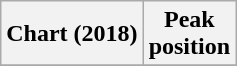<table class="wikitable plainrowheaders" style="text-align:center">
<tr>
<th scope="col">Chart (2018)</th>
<th scope="col">Peak<br>position</th>
</tr>
<tr>
</tr>
</table>
